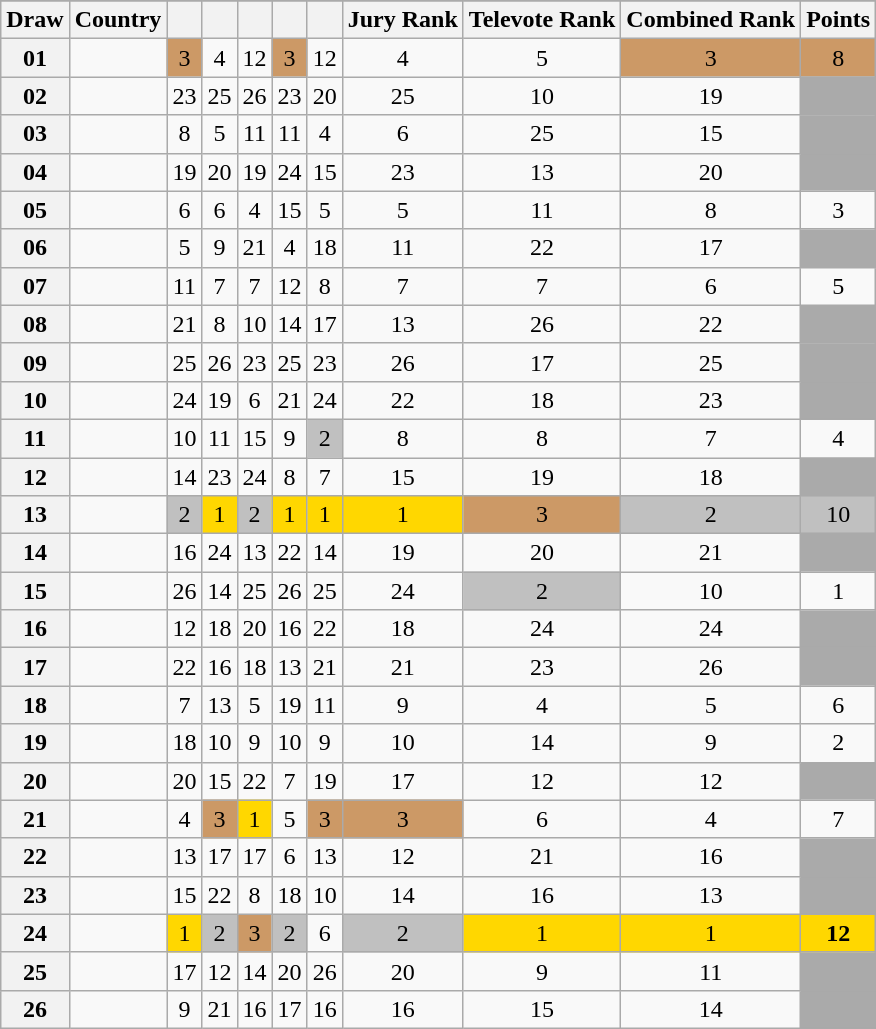<table class="sortable wikitable collapsible plainrowheaders" style="text-align:center;">
<tr>
</tr>
<tr>
<th scope="col">Draw</th>
<th scope="col">Country</th>
<th scope="col"><small></small></th>
<th scope="col"><small></small></th>
<th scope="col"><small></small></th>
<th scope="col"><small></small></th>
<th scope="col"><small></small></th>
<th scope="col">Jury Rank</th>
<th scope="col">Televote Rank</th>
<th scope="col">Combined Rank</th>
<th scope="col">Points</th>
</tr>
<tr>
<th scope="row" style="text-align:center;">01</th>
<td style="text-align:left;"></td>
<td style="background:#CC9966;">3</td>
<td>4</td>
<td>12</td>
<td style="background:#CC9966;">3</td>
<td>12</td>
<td>4</td>
<td>5</td>
<td style="background:#CC9966;">3</td>
<td style="background:#CC9966;">8</td>
</tr>
<tr>
<th scope="row" style="text-align:center;">02</th>
<td style="text-align:left;"></td>
<td>23</td>
<td>25</td>
<td>26</td>
<td>23</td>
<td>20</td>
<td>25</td>
<td>10</td>
<td>19</td>
<td style="background:#AAAAAA;"></td>
</tr>
<tr>
<th scope="row" style="text-align:center;">03</th>
<td style="text-align:left;"></td>
<td>8</td>
<td>5</td>
<td>11</td>
<td>11</td>
<td>4</td>
<td>6</td>
<td>25</td>
<td>15</td>
<td style="background:#AAAAAA;"></td>
</tr>
<tr>
<th scope="row" style="text-align:center;">04</th>
<td style="text-align:left;"></td>
<td>19</td>
<td>20</td>
<td>19</td>
<td>24</td>
<td>15</td>
<td>23</td>
<td>13</td>
<td>20</td>
<td style="background:#AAAAAA;"></td>
</tr>
<tr>
<th scope="row" style="text-align:center;">05</th>
<td style="text-align:left;"></td>
<td>6</td>
<td>6</td>
<td>4</td>
<td>15</td>
<td>5</td>
<td>5</td>
<td>11</td>
<td>8</td>
<td>3</td>
</tr>
<tr>
<th scope="row" style="text-align:center;">06</th>
<td style="text-align:left;"></td>
<td>5</td>
<td>9</td>
<td>21</td>
<td>4</td>
<td>18</td>
<td>11</td>
<td>22</td>
<td>17</td>
<td style="background:#AAAAAA;"></td>
</tr>
<tr>
<th scope="row" style="text-align:center;">07</th>
<td style="text-align:left;"></td>
<td>11</td>
<td>7</td>
<td>7</td>
<td>12</td>
<td>8</td>
<td>7</td>
<td>7</td>
<td>6</td>
<td>5</td>
</tr>
<tr>
<th scope="row" style="text-align:center;">08</th>
<td style="text-align:left;"></td>
<td>21</td>
<td>8</td>
<td>10</td>
<td>14</td>
<td>17</td>
<td>13</td>
<td>26</td>
<td>22</td>
<td style="background:#AAAAAA;"></td>
</tr>
<tr>
<th scope="row" style="text-align:center;">09</th>
<td style="text-align:left;"></td>
<td>25</td>
<td>26</td>
<td>23</td>
<td>25</td>
<td>23</td>
<td>26</td>
<td>17</td>
<td>25</td>
<td style="background:#AAAAAA;"></td>
</tr>
<tr>
<th scope="row" style="text-align:center;">10</th>
<td style="text-align:left;"></td>
<td>24</td>
<td>19</td>
<td>6</td>
<td>21</td>
<td>24</td>
<td>22</td>
<td>18</td>
<td>23</td>
<td style="background:#AAAAAA;"></td>
</tr>
<tr>
<th scope="row" style="text-align:center;">11</th>
<td style="text-align:left;"></td>
<td>10</td>
<td>11</td>
<td>15</td>
<td>9</td>
<td style="background:silver;">2</td>
<td>8</td>
<td>8</td>
<td>7</td>
<td>4</td>
</tr>
<tr>
<th scope="row" style="text-align:center;">12</th>
<td style="text-align:left;"></td>
<td>14</td>
<td>23</td>
<td>24</td>
<td>8</td>
<td>7</td>
<td>15</td>
<td>19</td>
<td>18</td>
<td style="background:#AAAAAA;"></td>
</tr>
<tr>
<th scope="row" style="text-align:center;">13</th>
<td style="text-align:left;"></td>
<td style="background:silver;">2</td>
<td style="background:gold;">1</td>
<td style="background:silver;">2</td>
<td style="background:gold;">1</td>
<td style="background:gold;">1</td>
<td style="background:gold;">1</td>
<td style="background:#CC9966;">3</td>
<td style="background:silver;">2</td>
<td style="background:silver;">10</td>
</tr>
<tr>
<th scope="row" style="text-align:center;">14</th>
<td style="text-align:left;"></td>
<td>16</td>
<td>24</td>
<td>13</td>
<td>22</td>
<td>14</td>
<td>19</td>
<td>20</td>
<td>21</td>
<td style="background:#AAAAAA;"></td>
</tr>
<tr>
<th scope="row" style="text-align:center;">15</th>
<td style="text-align:left;"></td>
<td>26</td>
<td>14</td>
<td>25</td>
<td>26</td>
<td>25</td>
<td>24</td>
<td style="background:silver;">2</td>
<td>10</td>
<td>1</td>
</tr>
<tr>
<th scope="row" style="text-align:center;">16</th>
<td style="text-align:left;"></td>
<td>12</td>
<td>18</td>
<td>20</td>
<td>16</td>
<td>22</td>
<td>18</td>
<td>24</td>
<td>24</td>
<td style="background:#AAAAAA;"></td>
</tr>
<tr>
<th scope="row" style="text-align:center;">17</th>
<td style="text-align:left;"></td>
<td>22</td>
<td>16</td>
<td>18</td>
<td>13</td>
<td>21</td>
<td>21</td>
<td>23</td>
<td>26</td>
<td style="background:#AAAAAA;"></td>
</tr>
<tr>
<th scope="row" style="text-align:center;">18</th>
<td style="text-align:left;"></td>
<td>7</td>
<td>13</td>
<td>5</td>
<td>19</td>
<td>11</td>
<td>9</td>
<td>4</td>
<td>5</td>
<td>6</td>
</tr>
<tr>
<th scope="row" style="text-align:center;">19</th>
<td style="text-align:left;"></td>
<td>18</td>
<td>10</td>
<td>9</td>
<td>10</td>
<td>9</td>
<td>10</td>
<td>14</td>
<td>9</td>
<td>2</td>
</tr>
<tr>
<th scope="row" style="text-align:center;">20</th>
<td style="text-align:left;"></td>
<td>20</td>
<td>15</td>
<td>22</td>
<td>7</td>
<td>19</td>
<td>17</td>
<td>12</td>
<td>12</td>
<td style="background:#AAAAAA;"></td>
</tr>
<tr>
<th scope="row" style="text-align:center;">21</th>
<td style="text-align:left;"></td>
<td>4</td>
<td style="background:#CC9966;">3</td>
<td style="background:gold;">1</td>
<td>5</td>
<td style="background:#CC9966;">3</td>
<td style="background:#CC9966;">3</td>
<td>6</td>
<td>4</td>
<td>7</td>
</tr>
<tr>
<th scope="row" style="text-align:center;">22</th>
<td style="text-align:left;"></td>
<td>13</td>
<td>17</td>
<td>17</td>
<td>6</td>
<td>13</td>
<td>12</td>
<td>21</td>
<td>16</td>
<td style="background:#AAAAAA;"></td>
</tr>
<tr>
<th scope="row" style="text-align:center;">23</th>
<td style="text-align:left;"></td>
<td>15</td>
<td>22</td>
<td>8</td>
<td>18</td>
<td>10</td>
<td>14</td>
<td>16</td>
<td>13</td>
<td style="background:#AAAAAA;"></td>
</tr>
<tr>
<th scope="row" style="text-align:center;">24</th>
<td style="text-align:left;"></td>
<td style="background:gold;">1</td>
<td style="background:silver;">2</td>
<td style="background:#CC9966;">3</td>
<td style="background:silver;">2</td>
<td>6</td>
<td style="background:silver;">2</td>
<td style="background:gold;">1</td>
<td style="background:gold;">1</td>
<td style="background:gold;"><strong>12</strong></td>
</tr>
<tr>
<th scope="row" style="text-align:center;">25</th>
<td style="text-align:left;"></td>
<td>17</td>
<td>12</td>
<td>14</td>
<td>20</td>
<td>26</td>
<td>20</td>
<td>9</td>
<td>11</td>
<td style="background:#AAAAAA;"></td>
</tr>
<tr>
<th scope="row" style="text-align:center;">26</th>
<td style="text-align:left;"></td>
<td>9</td>
<td>21</td>
<td>16</td>
<td>17</td>
<td>16</td>
<td>16</td>
<td>15</td>
<td>14</td>
<td style="background:#AAAAAA;"></td>
</tr>
</table>
